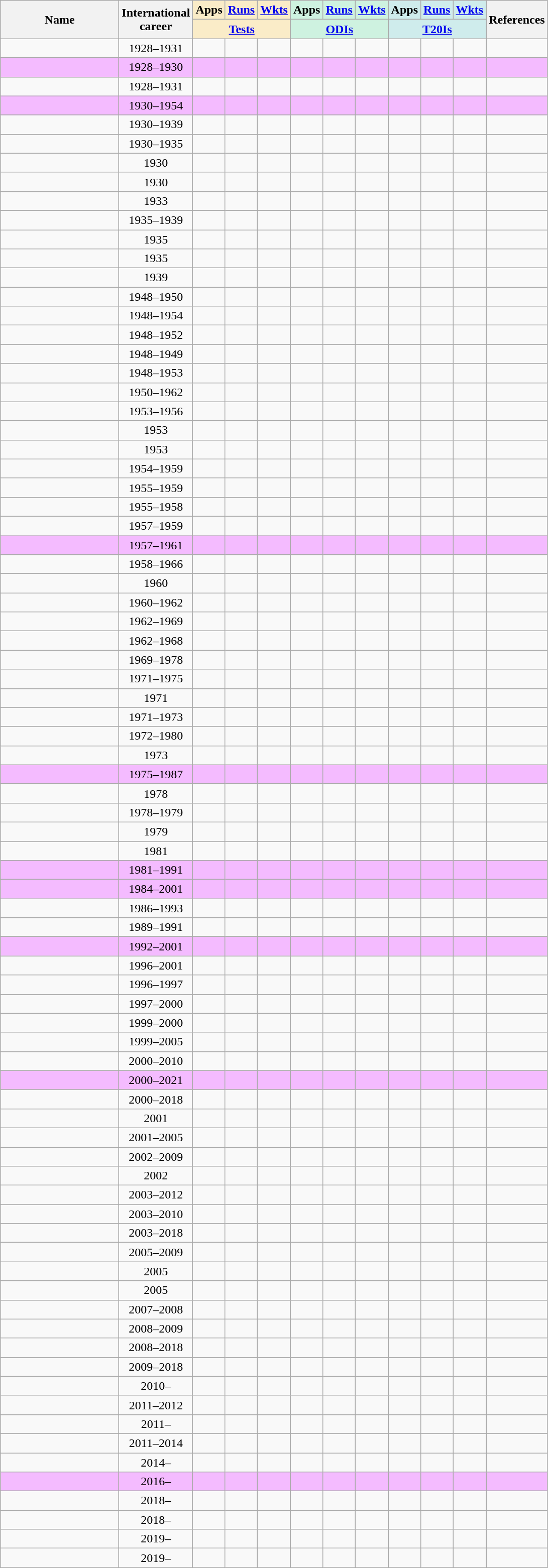<table class="wikitable sortable" style="text-align: center;">
<tr>
<th style="width:150px" rowspan="2">Name</th>
<th rowspan="2">International<br>career</th>
<th style="background:#faecc8">Apps</th>
<th style="background:#faecc8"><a href='#'>Runs</a></th>
<th style="background:#faecc8"><a href='#'>Wkts</a></th>
<th style="background:#cef2e0">Apps</th>
<th style="background:#cef2e0"><a href='#'>Runs</a></th>
<th style="background:#cef2e0"><a href='#'>Wkts</a></th>
<th style="background:#CFECEC">Apps</th>
<th style="background:#CFECEC"><a href='#'>Runs</a></th>
<th style="background:#CFECEC"><a href='#'>Wkts</a></th>
<th class="unsortable" rowspan="2">References</th>
</tr>
<tr class="unsortable">
<th colspan="3" style="background:#faecc8"><a href='#'>Tests</a></th>
<th colspan="3" style="background:#cef2e0"><a href='#'>ODIs</a></th>
<th colspan="3" style="background:#CFECEC"><a href='#'>T20Is</a></th>
</tr>
<tr>
<td></td>
<td>1928–1931</td>
<td></td>
<td></td>
<td></td>
<td></td>
<td></td>
<td></td>
<td></td>
<td></td>
<td></td>
<td></td>
</tr>
<tr bgcolor="#F4BBFF">
<td></td>
<td>1928–1930</td>
<td></td>
<td></td>
<td></td>
<td></td>
<td></td>
<td></td>
<td></td>
<td></td>
<td></td>
<td></td>
</tr>
<tr>
<td></td>
<td>1928–1931</td>
<td></td>
<td></td>
<td></td>
<td></td>
<td></td>
<td></td>
<td></td>
<td></td>
<td></td>
<td></td>
</tr>
<tr bgcolor="#F4BBFF">
<td></td>
<td>1930–1954</td>
<td></td>
<td></td>
<td></td>
<td></td>
<td></td>
<td></td>
<td></td>
<td></td>
<td></td>
<td></td>
</tr>
<tr>
<td></td>
<td>1930–1939</td>
<td></td>
<td></td>
<td></td>
<td></td>
<td></td>
<td></td>
<td></td>
<td></td>
<td></td>
<td></td>
</tr>
<tr>
<td></td>
<td>1930–1935</td>
<td></td>
<td></td>
<td></td>
<td></td>
<td></td>
<td></td>
<td></td>
<td></td>
<td></td>
<td></td>
</tr>
<tr>
<td></td>
<td>1930</td>
<td></td>
<td></td>
<td></td>
<td></td>
<td></td>
<td></td>
<td></td>
<td></td>
<td></td>
<td></td>
</tr>
<tr>
<td></td>
<td>1930</td>
<td></td>
<td></td>
<td></td>
<td></td>
<td></td>
<td></td>
<td></td>
<td></td>
<td></td>
<td></td>
</tr>
<tr>
<td></td>
<td>1933</td>
<td></td>
<td></td>
<td></td>
<td></td>
<td></td>
<td></td>
<td></td>
<td></td>
<td></td>
<td></td>
</tr>
<tr>
<td></td>
<td>1935–1939</td>
<td></td>
<td></td>
<td></td>
<td></td>
<td></td>
<td></td>
<td></td>
<td></td>
<td></td>
<td></td>
</tr>
<tr>
<td></td>
<td>1935</td>
<td></td>
<td></td>
<td></td>
<td></td>
<td></td>
<td></td>
<td></td>
<td></td>
<td></td>
<td></td>
</tr>
<tr>
<td></td>
<td>1935</td>
<td></td>
<td></td>
<td></td>
<td></td>
<td></td>
<td></td>
<td></td>
<td></td>
<td></td>
<td></td>
</tr>
<tr>
<td></td>
<td>1939</td>
<td></td>
<td></td>
<td></td>
<td></td>
<td></td>
<td></td>
<td></td>
<td></td>
<td></td>
<td></td>
</tr>
<tr>
<td></td>
<td>1948–1950</td>
<td></td>
<td></td>
<td></td>
<td></td>
<td></td>
<td></td>
<td></td>
<td></td>
<td></td>
<td></td>
</tr>
<tr>
<td></td>
<td>1948–1954</td>
<td></td>
<td></td>
<td></td>
<td></td>
<td></td>
<td></td>
<td></td>
<td></td>
<td></td>
<td></td>
</tr>
<tr>
<td></td>
<td>1948–1952</td>
<td></td>
<td></td>
<td></td>
<td></td>
<td></td>
<td></td>
<td></td>
<td></td>
<td></td>
<td></td>
</tr>
<tr>
<td></td>
<td>1948–1949</td>
<td></td>
<td></td>
<td></td>
<td></td>
<td></td>
<td></td>
<td></td>
<td></td>
<td></td>
<td></td>
</tr>
<tr>
<td></td>
<td>1948–1953</td>
<td></td>
<td></td>
<td></td>
<td></td>
<td></td>
<td></td>
<td></td>
<td></td>
<td></td>
<td></td>
</tr>
<tr>
<td></td>
<td>1950–1962</td>
<td></td>
<td></td>
<td></td>
<td></td>
<td></td>
<td></td>
<td></td>
<td></td>
<td></td>
<td></td>
</tr>
<tr>
<td></td>
<td>1953–1956</td>
<td></td>
<td></td>
<td></td>
<td></td>
<td></td>
<td></td>
<td></td>
<td></td>
<td></td>
<td></td>
</tr>
<tr>
<td></td>
<td>1953</td>
<td></td>
<td></td>
<td></td>
<td></td>
<td></td>
<td></td>
<td></td>
<td></td>
<td></td>
<td></td>
</tr>
<tr>
<td></td>
<td>1953</td>
<td></td>
<td></td>
<td></td>
<td></td>
<td></td>
<td></td>
<td></td>
<td></td>
<td></td>
<td></td>
</tr>
<tr>
<td></td>
<td>1954–1959</td>
<td></td>
<td></td>
<td></td>
<td></td>
<td></td>
<td></td>
<td></td>
<td></td>
<td></td>
<td></td>
</tr>
<tr>
<td></td>
<td>1955–1959</td>
<td></td>
<td></td>
<td></td>
<td></td>
<td></td>
<td></td>
<td></td>
<td></td>
<td></td>
<td></td>
</tr>
<tr>
<td></td>
<td>1955–1958</td>
<td></td>
<td></td>
<td></td>
<td></td>
<td></td>
<td></td>
<td></td>
<td></td>
<td></td>
<td></td>
</tr>
<tr>
<td></td>
<td>1957–1959</td>
<td></td>
<td></td>
<td></td>
<td></td>
<td></td>
<td></td>
<td></td>
<td></td>
<td></td>
<td></td>
</tr>
<tr bgcolor="#F4BBFF">
<td></td>
<td>1957–1961</td>
<td></td>
<td></td>
<td></td>
<td></td>
<td></td>
<td></td>
<td></td>
<td></td>
<td></td>
<td></td>
</tr>
<tr>
<td></td>
<td>1958–1966</td>
<td></td>
<td></td>
<td></td>
<td></td>
<td></td>
<td></td>
<td></td>
<td></td>
<td></td>
<td></td>
</tr>
<tr>
<td></td>
<td>1960</td>
<td></td>
<td></td>
<td></td>
<td></td>
<td></td>
<td></td>
<td></td>
<td></td>
<td></td>
<td></td>
</tr>
<tr>
<td></td>
<td>1960–1962</td>
<td></td>
<td></td>
<td></td>
<td></td>
<td></td>
<td></td>
<td></td>
<td></td>
<td></td>
<td></td>
</tr>
<tr>
<td></td>
<td>1962–1969</td>
<td></td>
<td></td>
<td></td>
<td></td>
<td></td>
<td></td>
<td></td>
<td></td>
<td></td>
<td></td>
</tr>
<tr>
<td></td>
<td>1962–1968</td>
<td></td>
<td></td>
<td></td>
<td></td>
<td></td>
<td></td>
<td></td>
<td></td>
<td></td>
<td></td>
</tr>
<tr>
<td></td>
<td>1969–1978</td>
<td></td>
<td></td>
<td></td>
<td></td>
<td></td>
<td></td>
<td></td>
<td></td>
<td></td>
<td></td>
</tr>
<tr>
<td></td>
<td>1971–1975</td>
<td></td>
<td></td>
<td></td>
<td></td>
<td></td>
<td></td>
<td></td>
<td></td>
<td></td>
<td></td>
</tr>
<tr>
<td></td>
<td>1971</td>
<td></td>
<td></td>
<td></td>
<td></td>
<td></td>
<td></td>
<td></td>
<td></td>
<td></td>
<td></td>
</tr>
<tr>
<td></td>
<td>1971–1973</td>
<td></td>
<td></td>
<td></td>
<td></td>
<td></td>
<td></td>
<td></td>
<td></td>
<td></td>
<td></td>
</tr>
<tr>
<td></td>
<td>1972–1980</td>
<td></td>
<td></td>
<td></td>
<td></td>
<td></td>
<td></td>
<td></td>
<td></td>
<td></td>
<td></td>
</tr>
<tr>
<td></td>
<td>1973</td>
<td></td>
<td></td>
<td></td>
<td></td>
<td></td>
<td></td>
<td></td>
<td></td>
<td></td>
<td></td>
</tr>
<tr bgcolor="#F4BBFF">
<td></td>
<td>1975–1987</td>
<td></td>
<td></td>
<td></td>
<td></td>
<td></td>
<td></td>
<td></td>
<td></td>
<td></td>
<td></td>
</tr>
<tr>
<td></td>
<td>1978</td>
<td></td>
<td></td>
<td></td>
<td></td>
<td></td>
<td></td>
<td></td>
<td></td>
<td></td>
<td></td>
</tr>
<tr>
<td></td>
<td>1978–1979</td>
<td></td>
<td></td>
<td></td>
<td></td>
<td></td>
<td></td>
<td></td>
<td></td>
<td></td>
<td></td>
</tr>
<tr>
<td></td>
<td>1979</td>
<td></td>
<td></td>
<td></td>
<td></td>
<td></td>
<td></td>
<td></td>
<td></td>
<td></td>
<td></td>
</tr>
<tr>
<td></td>
<td>1981</td>
<td></td>
<td></td>
<td></td>
<td></td>
<td></td>
<td></td>
<td></td>
<td></td>
<td></td>
<td></td>
</tr>
<tr bgcolor="#F4BBFF">
<td></td>
<td>1981–1991</td>
<td></td>
<td></td>
<td></td>
<td></td>
<td></td>
<td></td>
<td></td>
<td></td>
<td></td>
<td></td>
</tr>
<tr bgcolor="#F4BBFF">
<td></td>
<td>1984–2001</td>
<td></td>
<td></td>
<td></td>
<td></td>
<td></td>
<td></td>
<td></td>
<td></td>
<td></td>
<td></td>
</tr>
<tr>
<td></td>
<td>1986–1993</td>
<td></td>
<td></td>
<td></td>
<td></td>
<td></td>
<td></td>
<td></td>
<td></td>
<td></td>
<td></td>
</tr>
<tr>
<td></td>
<td>1989–1991</td>
<td></td>
<td></td>
<td></td>
<td></td>
<td></td>
<td></td>
<td></td>
<td></td>
<td></td>
<td></td>
</tr>
<tr bgcolor="#F4BBFF">
<td></td>
<td>1992–2001</td>
<td></td>
<td></td>
<td></td>
<td></td>
<td></td>
<td></td>
<td></td>
<td></td>
<td></td>
<td></td>
</tr>
<tr>
<td></td>
<td>1996–2001</td>
<td></td>
<td></td>
<td></td>
<td></td>
<td></td>
<td></td>
<td></td>
<td></td>
<td></td>
<td></td>
</tr>
<tr>
<td></td>
<td>1996–1997</td>
<td></td>
<td></td>
<td></td>
<td></td>
<td></td>
<td></td>
<td></td>
<td></td>
<td></td>
<td></td>
</tr>
<tr>
<td></td>
<td>1997–2000</td>
<td></td>
<td></td>
<td></td>
<td></td>
<td></td>
<td></td>
<td></td>
<td></td>
<td></td>
<td></td>
</tr>
<tr>
<td></td>
<td>1999–2000</td>
<td></td>
<td></td>
<td></td>
<td></td>
<td></td>
<td></td>
<td></td>
<td></td>
<td></td>
<td></td>
</tr>
<tr>
<td></td>
<td>1999–2005</td>
<td></td>
<td></td>
<td></td>
<td></td>
<td></td>
<td></td>
<td></td>
<td></td>
<td></td>
<td></td>
</tr>
<tr>
<td></td>
<td>2000–2010</td>
<td></td>
<td></td>
<td></td>
<td></td>
<td></td>
<td></td>
<td></td>
<td></td>
<td></td>
<td></td>
</tr>
<tr bgcolor="#F4BBFF">
<td></td>
<td>2000–2021</td>
<td></td>
<td></td>
<td></td>
<td></td>
<td></td>
<td></td>
<td></td>
<td></td>
<td></td>
<td></td>
</tr>
<tr>
<td></td>
<td>2000–2018</td>
<td></td>
<td></td>
<td></td>
<td></td>
<td></td>
<td></td>
<td></td>
<td></td>
<td></td>
<td></td>
</tr>
<tr>
<td></td>
<td>2001</td>
<td></td>
<td></td>
<td></td>
<td></td>
<td></td>
<td></td>
<td></td>
<td></td>
<td></td>
<td></td>
</tr>
<tr>
<td></td>
<td>2001–2005</td>
<td></td>
<td></td>
<td></td>
<td></td>
<td></td>
<td></td>
<td></td>
<td></td>
<td></td>
<td></td>
</tr>
<tr>
<td></td>
<td>2002–2009</td>
<td></td>
<td></td>
<td></td>
<td></td>
<td></td>
<td></td>
<td></td>
<td></td>
<td></td>
<td></td>
</tr>
<tr>
<td></td>
<td>2002</td>
<td></td>
<td></td>
<td></td>
<td></td>
<td></td>
<td></td>
<td></td>
<td></td>
<td></td>
<td></td>
</tr>
<tr>
<td></td>
<td>2003–2012</td>
<td></td>
<td></td>
<td></td>
<td></td>
<td></td>
<td></td>
<td></td>
<td></td>
<td></td>
<td></td>
</tr>
<tr>
<td></td>
<td>2003–2010</td>
<td></td>
<td></td>
<td></td>
<td></td>
<td></td>
<td></td>
<td></td>
<td></td>
<td></td>
<td></td>
</tr>
<tr>
<td></td>
<td>2003–2018</td>
<td></td>
<td></td>
<td></td>
<td></td>
<td></td>
<td></td>
<td></td>
<td></td>
<td></td>
<td></td>
</tr>
<tr>
<td></td>
<td>2005–2009</td>
<td></td>
<td></td>
<td></td>
<td></td>
<td></td>
<td></td>
<td></td>
<td></td>
<td></td>
<td></td>
</tr>
<tr>
<td></td>
<td>2005</td>
<td></td>
<td></td>
<td></td>
<td></td>
<td></td>
<td></td>
<td></td>
<td></td>
<td></td>
<td></td>
</tr>
<tr>
<td></td>
<td>2005</td>
<td></td>
<td></td>
<td></td>
<td></td>
<td></td>
<td></td>
<td></td>
<td></td>
<td></td>
<td></td>
</tr>
<tr>
<td></td>
<td>2007–2008</td>
<td></td>
<td></td>
<td></td>
<td></td>
<td></td>
<td></td>
<td></td>
<td></td>
<td></td>
<td></td>
</tr>
<tr>
<td></td>
<td>2008–2009</td>
<td></td>
<td></td>
<td></td>
<td></td>
<td></td>
<td></td>
<td></td>
<td></td>
<td></td>
<td></td>
</tr>
<tr>
<td></td>
<td>2008–2018</td>
<td></td>
<td></td>
<td></td>
<td></td>
<td></td>
<td></td>
<td></td>
<td></td>
<td></td>
<td></td>
</tr>
<tr>
<td></td>
<td>2009–2018</td>
<td></td>
<td></td>
<td></td>
<td></td>
<td></td>
<td></td>
<td></td>
<td></td>
<td></td>
<td></td>
</tr>
<tr>
<td></td>
<td>2010–</td>
<td></td>
<td></td>
<td></td>
<td></td>
<td></td>
<td></td>
<td></td>
<td></td>
<td></td>
<td></td>
</tr>
<tr>
<td></td>
<td>2011–2012</td>
<td></td>
<td></td>
<td></td>
<td></td>
<td></td>
<td></td>
<td></td>
<td></td>
<td></td>
<td></td>
</tr>
<tr>
<td></td>
<td>2011–</td>
<td></td>
<td></td>
<td></td>
<td></td>
<td></td>
<td></td>
<td></td>
<td></td>
<td></td>
<td></td>
</tr>
<tr>
<td></td>
<td>2011–2014</td>
<td></td>
<td></td>
<td></td>
<td></td>
<td></td>
<td></td>
<td></td>
<td></td>
<td></td>
<td></td>
</tr>
<tr>
<td></td>
<td>2014–</td>
<td></td>
<td></td>
<td></td>
<td></td>
<td></td>
<td></td>
<td></td>
<td></td>
<td></td>
<td></td>
</tr>
<tr bgcolor="#F4BBFF">
<td></td>
<td>2016–</td>
<td></td>
<td></td>
<td></td>
<td></td>
<td></td>
<td></td>
<td></td>
<td></td>
<td></td>
<td></td>
</tr>
<tr>
<td></td>
<td>2018–</td>
<td></td>
<td></td>
<td></td>
<td></td>
<td></td>
<td></td>
<td></td>
<td></td>
<td></td>
<td></td>
</tr>
<tr>
<td></td>
<td>2018–</td>
<td></td>
<td></td>
<td></td>
<td></td>
<td></td>
<td></td>
<td></td>
<td></td>
<td></td>
<td></td>
</tr>
<tr>
<td></td>
<td>2019–</td>
<td></td>
<td></td>
<td></td>
<td></td>
<td></td>
<td></td>
<td></td>
<td></td>
<td></td>
<td></td>
</tr>
<tr>
<td></td>
<td>2019–</td>
<td></td>
<td></td>
<td></td>
<td></td>
<td></td>
<td></td>
<td></td>
<td></td>
<td></td>
<td></td>
</tr>
</table>
